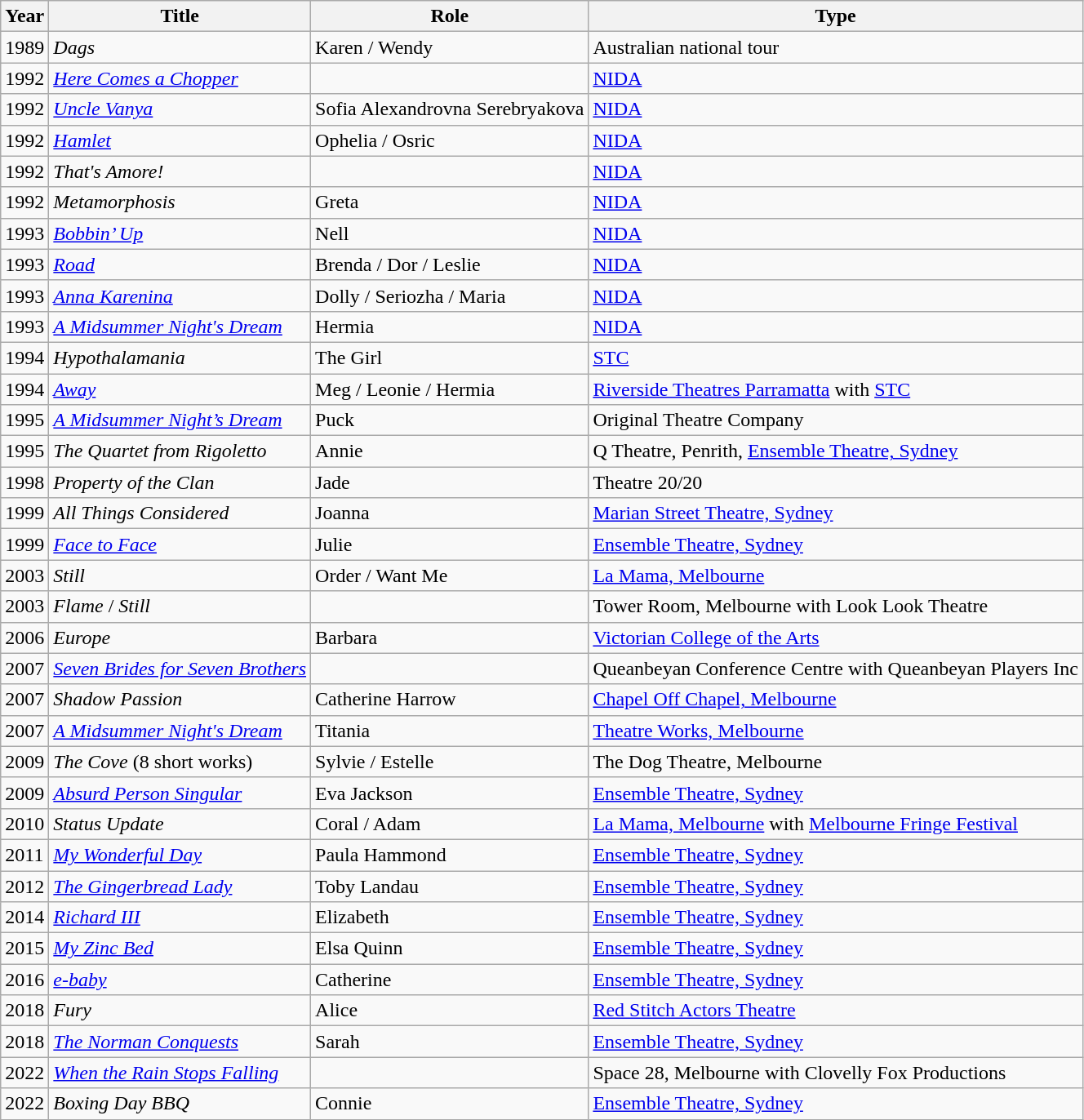<table class="wikitable">
<tr>
<th>Year</th>
<th>Title</th>
<th>Role</th>
<th>Type</th>
</tr>
<tr>
<td>1989</td>
<td><em>Dags</em></td>
<td>Karen / Wendy</td>
<td>Australian national tour</td>
</tr>
<tr>
<td>1992</td>
<td><em><a href='#'>Here Comes a Chopper</a></em></td>
<td></td>
<td><a href='#'>NIDA</a></td>
</tr>
<tr>
<td>1992</td>
<td><em><a href='#'>Uncle Vanya</a></em></td>
<td>Sofia Alexandrovna Serebryakova</td>
<td><a href='#'>NIDA</a></td>
</tr>
<tr>
<td>1992</td>
<td><em><a href='#'>Hamlet</a></em></td>
<td>Ophelia / Osric</td>
<td><a href='#'>NIDA</a></td>
</tr>
<tr>
<td>1992</td>
<td><em>That's Amore!</em></td>
<td></td>
<td><a href='#'>NIDA</a></td>
</tr>
<tr>
<td>1992</td>
<td><em>Metamorphosis</em></td>
<td>Greta</td>
<td><a href='#'>NIDA</a></td>
</tr>
<tr>
<td>1993</td>
<td><em><a href='#'>Bobbin’ Up</a></em></td>
<td>Nell</td>
<td><a href='#'>NIDA</a></td>
</tr>
<tr>
<td>1993</td>
<td><em><a href='#'>Road</a></em></td>
<td>Brenda / Dor / Leslie</td>
<td><a href='#'>NIDA</a></td>
</tr>
<tr>
<td>1993</td>
<td><em><a href='#'>Anna Karenina</a></em></td>
<td>Dolly / Seriozha / Maria</td>
<td><a href='#'>NIDA</a></td>
</tr>
<tr>
<td>1993</td>
<td><em><a href='#'>A Midsummer Night's Dream</a></em></td>
<td>Hermia</td>
<td><a href='#'>NIDA</a></td>
</tr>
<tr>
<td>1994</td>
<td><em>Hypothalamania</em></td>
<td>The Girl</td>
<td><a href='#'>STC</a></td>
</tr>
<tr>
<td>1994</td>
<td><em><a href='#'>Away</a></em></td>
<td>Meg / Leonie / Hermia</td>
<td><a href='#'>Riverside Theatres Parramatta</a> with <a href='#'>STC</a></td>
</tr>
<tr>
<td>1995</td>
<td><em><a href='#'>A Midsummer Night’s Dream</a></em></td>
<td>Puck</td>
<td>Original Theatre Company</td>
</tr>
<tr>
<td>1995</td>
<td><em>The Quartet from Rigoletto</em></td>
<td>Annie</td>
<td>Q Theatre, Penrith, <a href='#'>Ensemble Theatre, Sydney</a></td>
</tr>
<tr>
<td>1998</td>
<td><em>Property of the Clan</em></td>
<td>Jade</td>
<td>Theatre 20/20</td>
</tr>
<tr>
<td>1999</td>
<td><em>All Things Considered</em></td>
<td>Joanna</td>
<td><a href='#'>Marian Street Theatre, Sydney</a></td>
</tr>
<tr>
<td>1999</td>
<td><em><a href='#'>Face to Face</a></em></td>
<td>Julie</td>
<td><a href='#'>Ensemble Theatre, Sydney</a></td>
</tr>
<tr>
<td>2003</td>
<td><em>Still</em></td>
<td>Order / Want Me</td>
<td><a href='#'>La Mama, Melbourne</a></td>
</tr>
<tr>
<td>2003</td>
<td><em>Flame</em> / <em>Still</em></td>
<td></td>
<td>Tower Room, Melbourne with Look Look Theatre</td>
</tr>
<tr>
<td>2006</td>
<td><em>Europe</em></td>
<td>Barbara</td>
<td><a href='#'>Victorian College of the Arts</a></td>
</tr>
<tr>
<td>2007</td>
<td><em><a href='#'>Seven Brides for Seven Brothers</a></em></td>
<td></td>
<td>Queanbeyan Conference Centre with Queanbeyan Players Inc</td>
</tr>
<tr>
<td>2007</td>
<td><em>Shadow Passion</em></td>
<td>Catherine Harrow</td>
<td><a href='#'>Chapel Off Chapel, Melbourne</a></td>
</tr>
<tr>
<td>2007</td>
<td><em><a href='#'>A Midsummer Night's Dream</a></em></td>
<td>Titania</td>
<td><a href='#'>Theatre Works, Melbourne</a></td>
</tr>
<tr>
<td>2009</td>
<td><em>The Cove</em> (8 short works)</td>
<td>Sylvie / Estelle</td>
<td>The Dog Theatre, Melbourne</td>
</tr>
<tr>
<td>2009</td>
<td><em><a href='#'>Absurd Person Singular</a></em></td>
<td>Eva Jackson</td>
<td><a href='#'>Ensemble Theatre, Sydney</a></td>
</tr>
<tr>
<td>2010</td>
<td><em>Status Update</em></td>
<td>Coral / Adam</td>
<td><a href='#'>La Mama, Melbourne</a> with <a href='#'>Melbourne Fringe Festival</a></td>
</tr>
<tr>
<td>2011</td>
<td><em><a href='#'>My Wonderful Day</a></em></td>
<td>Paula Hammond</td>
<td><a href='#'>Ensemble Theatre, Sydney</a></td>
</tr>
<tr>
<td>2012</td>
<td><em><a href='#'>The Gingerbread Lady</a></em></td>
<td>Toby Landau</td>
<td><a href='#'>Ensemble Theatre, Sydney</a></td>
</tr>
<tr>
<td>2014</td>
<td><em><a href='#'>Richard III</a></em></td>
<td>Elizabeth</td>
<td><a href='#'>Ensemble Theatre, Sydney</a></td>
</tr>
<tr>
<td>2015</td>
<td><em><a href='#'>My Zinc Bed</a></em></td>
<td>Elsa Quinn</td>
<td><a href='#'>Ensemble Theatre, Sydney</a></td>
</tr>
<tr>
<td>2016</td>
<td><em><a href='#'>e-baby</a></em></td>
<td>Catherine</td>
<td><a href='#'>Ensemble Theatre, Sydney</a></td>
</tr>
<tr>
<td>2018</td>
<td><em>Fury</em></td>
<td>Alice</td>
<td><a href='#'>Red Stitch Actors Theatre</a></td>
</tr>
<tr>
<td>2018</td>
<td><em><a href='#'>The Norman Conquests</a></em></td>
<td>Sarah</td>
<td><a href='#'>Ensemble Theatre, Sydney</a></td>
</tr>
<tr>
<td>2022</td>
<td><em><a href='#'>When the Rain Stops Falling</a></em></td>
<td></td>
<td>Space 28, Melbourne with Clovelly Fox Productions</td>
</tr>
<tr>
<td>2022</td>
<td><em>Boxing Day BBQ</em></td>
<td>Connie</td>
<td><a href='#'>Ensemble Theatre, Sydney</a></td>
</tr>
</table>
